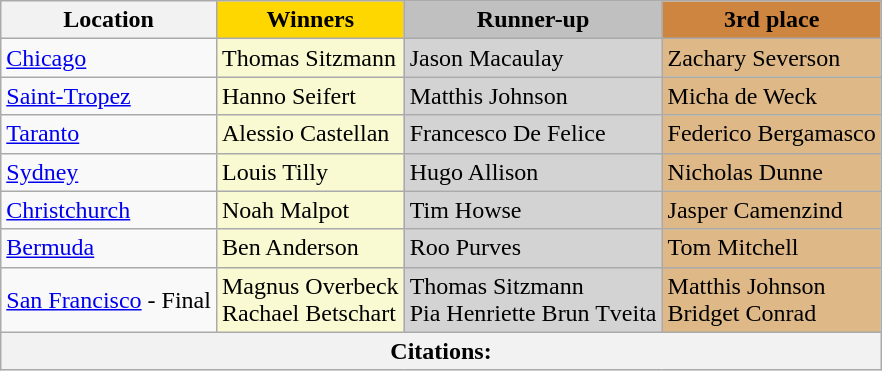<table class="wikitable">
<tr align=center>
<th>Location</th>
<td bgcolor=#FFD700><strong>Winners</strong></td>
<td bgcolor=#C0C0C0><strong>Runner-up</strong></td>
<td bgcolor=#CD853F><strong>3rd place</strong></td>
</tr>
<tr>
<td> <a href='#'>Chicago</a></td>
<td bgcolor=#FAFAD2> Thomas Sitzmann</td>
<td bgcolor=#D3D3D3> Jason Macaulay</td>
<td bgcolor=#DEB887> Zachary Severson</td>
</tr>
<tr>
<td> <a href='#'>Saint-Tropez</a></td>
<td bgcolor=#FAFAD2> Hanno Seifert</td>
<td bgcolor=#D3D3D3> Matthis Johnson</td>
<td bgcolor=#DEB887> Micha de Weck</td>
</tr>
<tr>
<td> <a href='#'>Taranto</a></td>
<td bgcolor=#FAFAD2> Alessio Castellan</td>
<td bgcolor=#D3D3D3> Francesco De Felice</td>
<td bgcolor=#DEB887> Federico Bergamasco</td>
</tr>
<tr>
<td> <a href='#'>Sydney</a></td>
<td bgcolor=#FAFAD2> Louis Tilly</td>
<td bgcolor=#D3D3D3> Hugo Allison</td>
<td bgcolor=#DEB887> Nicholas Dunne</td>
</tr>
<tr>
<td> <a href='#'>Christchurch</a></td>
<td bgcolor=#FAFAD2> Noah Malpot</td>
<td bgcolor=#D3D3D3> Tim Howse</td>
<td bgcolor=#DEB887> Jasper Camenzind</td>
</tr>
<tr>
<td> <a href='#'>Bermuda</a></td>
<td bgcolor=#FAFAD2> Ben Anderson</td>
<td bgcolor=#D3D3D3> Roo Purves</td>
<td bgcolor=#DEB887> Tom Mitchell</td>
</tr>
<tr>
<td> <a href='#'>San Francisco</a> - Final</td>
<td bgcolor=#FAFAD2> Magnus Overbeck <br>  Rachael Betschart</td>
<td bgcolor=#D3D3D3> Thomas Sitzmann <br>  Pia Henriette Brun Tveita</td>
<td bgcolor=#DEB887> Matthis Johnson <br>  Bridget Conrad</td>
</tr>
<tr>
<th colspan="5">Citations: </th>
</tr>
</table>
